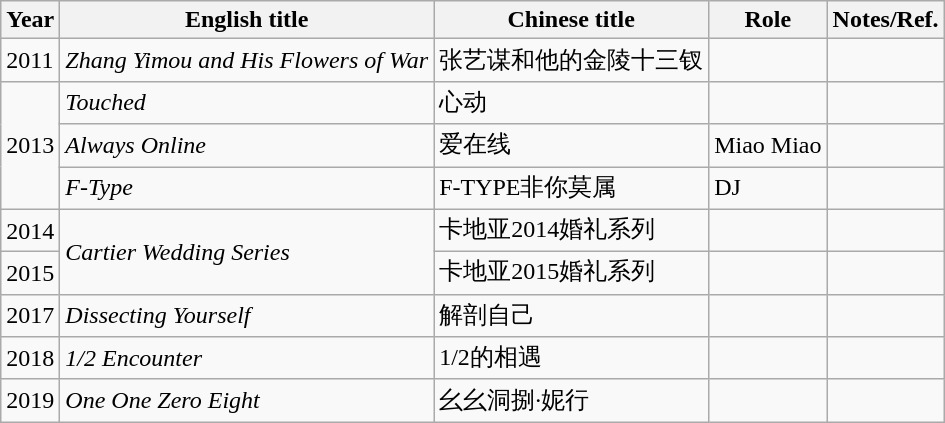<table class="wikitable sortable">
<tr>
<th>Year</th>
<th>English title</th>
<th>Chinese title</th>
<th>Role</th>
<th>Notes/Ref.</th>
</tr>
<tr>
<td>2011</td>
<td><em>Zhang Yimou and His Flowers of War</em></td>
<td>张艺谋和他的金陵十三钗</td>
<td></td>
<td></td>
</tr>
<tr>
<td rowspan=3>2013</td>
<td><em>Touched</em></td>
<td>心动</td>
<td></td>
<td></td>
</tr>
<tr>
<td><em>Always Online</em></td>
<td>爱在线</td>
<td>Miao Miao</td>
<td></td>
</tr>
<tr>
<td><em>F-Type</em></td>
<td>F-TYPE非你莫属</td>
<td>DJ</td>
<td></td>
</tr>
<tr>
<td>2014</td>
<td rowspan=2><em>Cartier Wedding Series</em></td>
<td>卡地亚2014婚礼系列</td>
<td></td>
<td></td>
</tr>
<tr>
<td>2015</td>
<td>卡地亚2015婚礼系列</td>
<td></td>
<td></td>
</tr>
<tr>
<td>2017</td>
<td><em>Dissecting Yourself</em></td>
<td>解剖自己</td>
<td></td>
<td></td>
</tr>
<tr>
<td>2018</td>
<td><em>1/2 Encounter</em></td>
<td>1/2的相遇</td>
<td></td>
<td></td>
</tr>
<tr>
<td>2019</td>
<td><em>One One Zero Eight</em></td>
<td>幺幺洞捌·妮行</td>
<td></td>
<td></td>
</tr>
</table>
